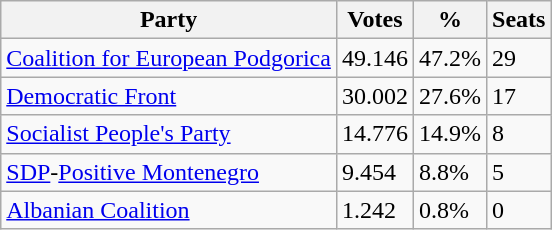<table class="wikitable">
<tr>
<th>Party</th>
<th>Votes</th>
<th>%</th>
<th>Seats</th>
</tr>
<tr>
<td><a href='#'>Coalition for European Podgorica</a></td>
<td>49.146</td>
<td>47.2%</td>
<td>29</td>
</tr>
<tr>
<td><a href='#'>Democratic Front</a></td>
<td>30.002</td>
<td>27.6%</td>
<td>17</td>
</tr>
<tr>
<td><a href='#'>Socialist People's Party</a></td>
<td>14.776</td>
<td>14.9%</td>
<td>8</td>
</tr>
<tr>
<td><a href='#'>SDP</a>-<a href='#'>Positive Montenegro</a></td>
<td>9.454</td>
<td>8.8%</td>
<td>5</td>
</tr>
<tr>
<td><a href='#'>Albanian Coalition</a></td>
<td>1.242</td>
<td>0.8%</td>
<td>0</td>
</tr>
</table>
